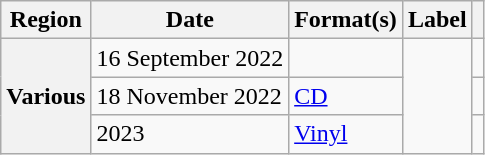<table class="wikitable plainrowheaders">
<tr>
<th scope="col">Region</th>
<th scope="col">Date</th>
<th scope="col">Format(s)</th>
<th scope="col">Label</th>
<th scope="col"></th>
</tr>
<tr>
<th rowspan="3" scope="row">Various</th>
<td>16 September 2022</td>
<td></td>
<td rowspan="3"></td>
<td align="center"></td>
</tr>
<tr>
<td>18 November 2022</td>
<td><a href='#'>CD</a></td>
<td align="center"></td>
</tr>
<tr>
<td>2023</td>
<td><a href='#'>Vinyl</a></td>
<td align="center"></td>
</tr>
</table>
